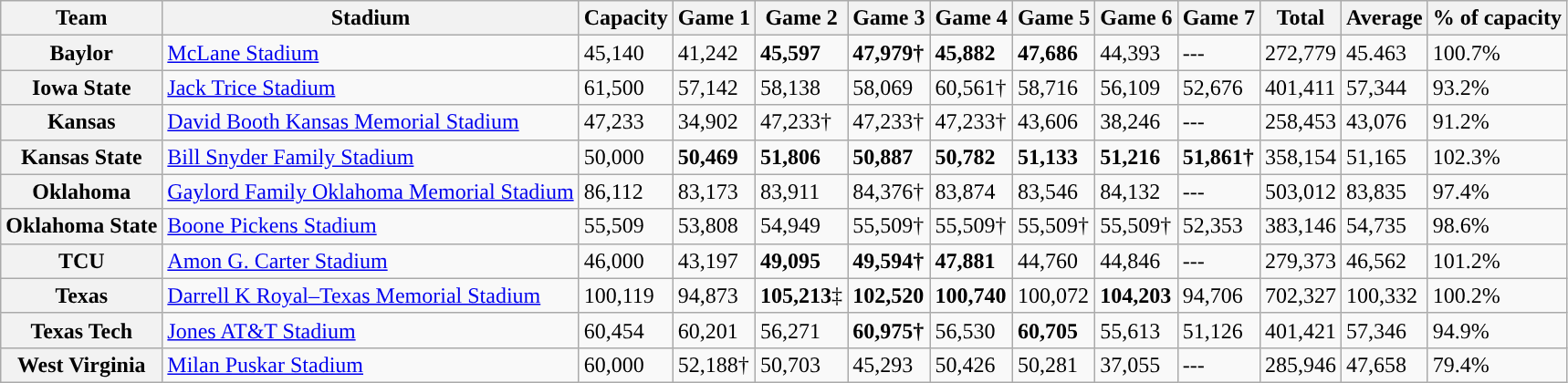<table class="wikitable sortable">
<tr>
<th>Team</th>
<th>Stadium</th>
<th>Capacity</th>
<th>Game 1</th>
<th>Game 2</th>
<th>Game 3</th>
<th>Game 4</th>
<th>Game 5</th>
<th>Game 6</th>
<th>Game 7</th>
<th>Total</th>
<th>Average</th>
<th>% of capacity</th>
</tr>
<tr>
<th>Baylor</th>
<td><a href='#'>McLane Stadium</a></td>
<td>45,140</td>
<td>41,242</td>
<td><strong>45,597</strong></td>
<td><strong>47,979†</strong></td>
<td><strong>45,882</strong></td>
<td><strong>47,686</strong></td>
<td>44,393</td>
<td>---</td>
<td>272,779</td>
<td>45.463</td>
<td>100.7%</td>
</tr>
<tr>
<th>Iowa State</th>
<td><a href='#'>Jack Trice Stadium</a></td>
<td>61,500</td>
<td>57,142</td>
<td>58,138</td>
<td>58,069</td>
<td>60,561†</td>
<td>58,716</td>
<td>56,109</td>
<td>52,676</td>
<td>401,411</td>
<td>57,344</td>
<td>93.2%</td>
</tr>
<tr>
<th>Kansas</th>
<td><a href='#'>David Booth Kansas Memorial Stadium</a></td>
<td>47,233</td>
<td>34,902</td>
<td>47,233†</td>
<td>47,233†</td>
<td>47,233†</td>
<td>43,606</td>
<td>38,246</td>
<td>---</td>
<td>258,453</td>
<td>43,076</td>
<td>91.2%</td>
</tr>
<tr>
<th>Kansas State</th>
<td><a href='#'>Bill Snyder Family Stadium</a></td>
<td>50,000</td>
<td><strong>50,469</strong></td>
<td><strong>51,806</strong></td>
<td><strong>50,887</strong></td>
<td><strong>50,782</strong></td>
<td><strong>51,133</strong></td>
<td><strong>51,216</strong></td>
<td><strong>51,861†</strong></td>
<td>358,154</td>
<td>51,165</td>
<td>102.3%</td>
</tr>
<tr>
<th>Oklahoma</th>
<td><a href='#'>Gaylord Family Oklahoma Memorial Stadium</a></td>
<td>86,112</td>
<td>83,173</td>
<td>83,911</td>
<td>84,376†</td>
<td>83,874</td>
<td>83,546</td>
<td>84,132</td>
<td>---</td>
<td>503,012</td>
<td>83,835</td>
<td>97.4%</td>
</tr>
<tr>
<th>Oklahoma State</th>
<td><a href='#'>Boone Pickens Stadium</a></td>
<td>55,509</td>
<td>53,808</td>
<td>54,949</td>
<td>55,509†</td>
<td>55,509†</td>
<td>55,509†</td>
<td>55,509†</td>
<td>52,353</td>
<td>383,146</td>
<td>54,735</td>
<td>98.6%</td>
</tr>
<tr>
<th>TCU</th>
<td><a href='#'>Amon G. Carter Stadium</a></td>
<td>46,000</td>
<td>43,197</td>
<td><strong>49,095</strong></td>
<td><strong>49,594†</strong></td>
<td><strong>47,881</strong></td>
<td>44,760</td>
<td>44,846</td>
<td>---</td>
<td>279,373</td>
<td>46,562</td>
<td>101.2%</td>
</tr>
<tr>
<th>Texas</th>
<td><a href='#'>Darrell K Royal–Texas Memorial Stadium</a></td>
<td>100,119</td>
<td>94,873</td>
<td><strong>105,213</strong>‡</td>
<td><strong>102,520</strong></td>
<td><strong>100,740</strong></td>
<td>100,072</td>
<td><strong>104,203</strong></td>
<td>94,706</td>
<td>702,327</td>
<td>100,332</td>
<td>100.2%</td>
</tr>
<tr>
<th>Texas Tech</th>
<td><a href='#'>Jones AT&T Stadium</a></td>
<td>60,454</td>
<td>60,201</td>
<td>56,271</td>
<td><strong>60,975†</strong></td>
<td>56,530</td>
<td><strong>60,705</strong></td>
<td>55,613</td>
<td>51,126</td>
<td>401,421</td>
<td>57,346</td>
<td>94.9%</td>
</tr>
<tr>
<th>West Virginia</th>
<td><a href='#'>Milan Puskar Stadium</a></td>
<td>60,000</td>
<td>52,188†</td>
<td>50,703</td>
<td>45,293</td>
<td>50,426</td>
<td>50,281</td>
<td>37,055</td>
<td>---</td>
<td>285,946</td>
<td>47,658</td>
<td>79.4%</td>
</tr>
</table>
